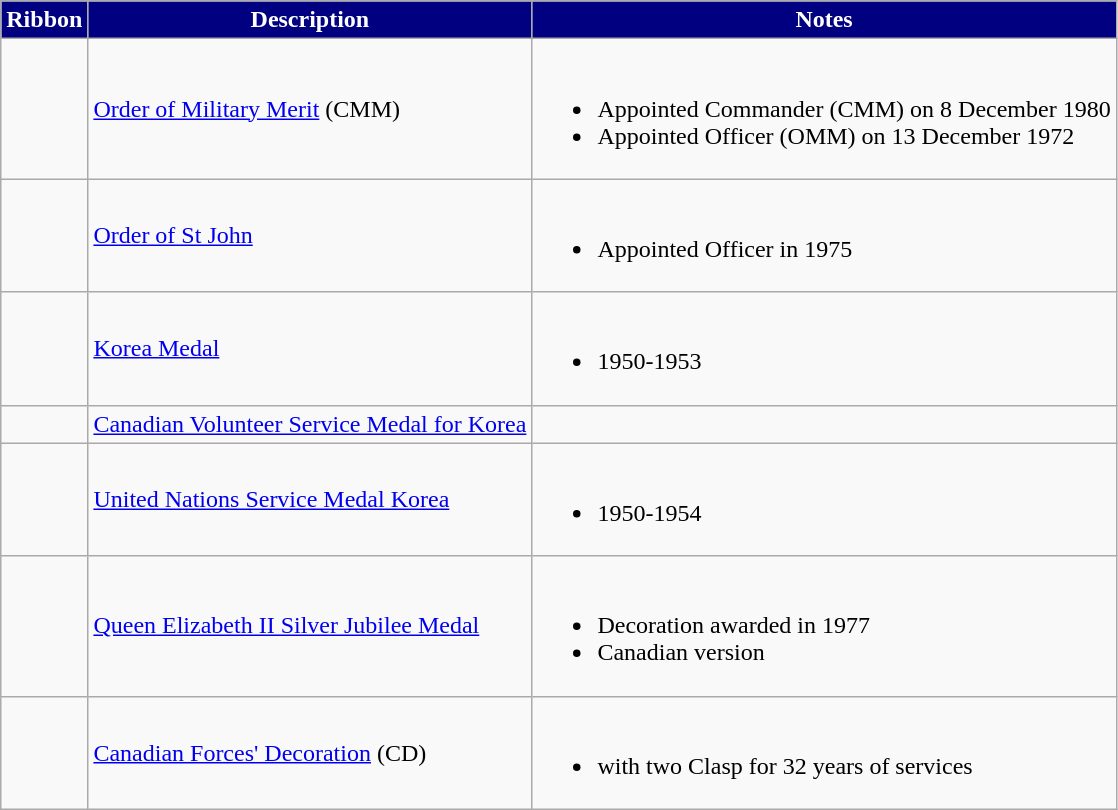<table class="wikitable">
<tr style="background:Navy;color:White" align="center">
<td><strong>Ribbon</strong></td>
<td><strong>Description</strong></td>
<td><strong>Notes</strong></td>
</tr>
<tr>
<td></td>
<td><a href='#'>Order of Military Merit</a> (CMM)</td>
<td><br><ul><li>Appointed Commander (CMM) on 8 December 1980</li><li>Appointed Officer (OMM) on 13 December 1972 </li></ul></td>
</tr>
<tr>
<td></td>
<td><a href='#'>Order of St John</a></td>
<td><br><ul><li>Appointed Officer in 1975</li></ul></td>
</tr>
<tr>
<td></td>
<td><a href='#'>Korea Medal</a></td>
<td><br><ul><li>1950-1953</li></ul></td>
</tr>
<tr>
<td></td>
<td><a href='#'>Canadian Volunteer Service Medal for Korea</a></td>
<td></td>
</tr>
<tr>
<td></td>
<td><a href='#'>United Nations Service Medal Korea</a></td>
<td><br><ul><li>1950-1954</li></ul></td>
</tr>
<tr>
<td></td>
<td><a href='#'>Queen Elizabeth II Silver Jubilee Medal</a></td>
<td><br><ul><li>Decoration awarded in 1977</li><li>Canadian version</li></ul></td>
</tr>
<tr>
<td></td>
<td><a href='#'>Canadian Forces' Decoration</a> (CD)</td>
<td><br><ul><li>with two Clasp for 32 years of services</li></ul></td>
</tr>
</table>
